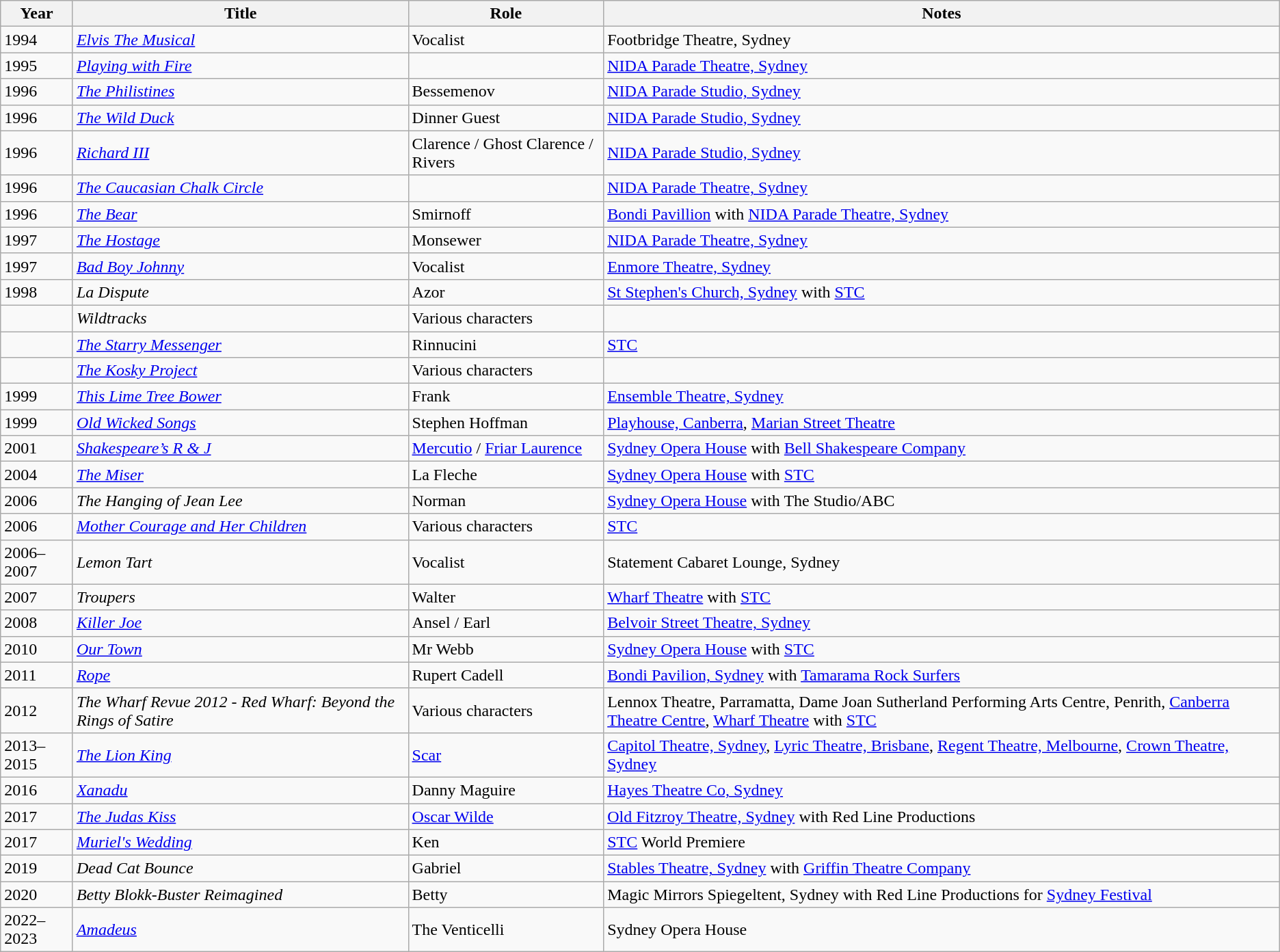<table class="wikitable plainrowheaders sortable">
<tr>
<th scope="col">Year</th>
<th scope="col">Title</th>
<th scope="col">Role</th>
<th class="unsortable">Notes</th>
</tr>
<tr>
<td>1994</td>
<td><em><a href='#'>Elvis The Musical</a></em></td>
<td>Vocalist</td>
<td>Footbridge Theatre, Sydney</td>
</tr>
<tr>
<td>1995</td>
<td><em><a href='#'>Playing with Fire</a></em></td>
<td></td>
<td><a href='#'>NIDA Parade Theatre, Sydney</a></td>
</tr>
<tr>
<td>1996</td>
<td><em><a href='#'>The Philistines</a></em></td>
<td>Bessemenov</td>
<td><a href='#'>NIDA Parade Studio, Sydney</a></td>
</tr>
<tr>
<td>1996</td>
<td><em><a href='#'>The Wild Duck</a></em></td>
<td>Dinner Guest</td>
<td><a href='#'>NIDA Parade Studio, Sydney</a></td>
</tr>
<tr>
<td>1996</td>
<td><em><a href='#'>Richard III</a></em></td>
<td>Clarence / Ghost Clarence / Rivers</td>
<td><a href='#'>NIDA Parade Studio, Sydney</a></td>
</tr>
<tr>
<td>1996</td>
<td><em><a href='#'>The Caucasian Chalk Circle</a></em></td>
<td></td>
<td><a href='#'>NIDA Parade Theatre, Sydney</a></td>
</tr>
<tr>
<td>1996</td>
<td><em><a href='#'>The Bear</a></em></td>
<td>Smirnoff</td>
<td><a href='#'>Bondi Pavillion</a> with <a href='#'>NIDA Parade Theatre, Sydney</a></td>
</tr>
<tr>
<td>1997</td>
<td><em><a href='#'>The Hostage</a></em></td>
<td>Monsewer</td>
<td><a href='#'>NIDA Parade Theatre, Sydney</a></td>
</tr>
<tr>
<td>1997</td>
<td><em><a href='#'>Bad Boy Johnny</a></em></td>
<td>Vocalist</td>
<td><a href='#'>Enmore Theatre, Sydney</a></td>
</tr>
<tr>
<td>1998</td>
<td><em>La Dispute</em></td>
<td>Azor</td>
<td><a href='#'>St Stephen's Church, Sydney</a> with <a href='#'>STC</a></td>
</tr>
<tr>
<td></td>
<td><em>Wildtracks</em></td>
<td>Various characters</td>
<td></td>
</tr>
<tr>
<td></td>
<td><em><a href='#'>The Starry Messenger</a></em></td>
<td>Rinnucini</td>
<td><a href='#'>STC</a></td>
</tr>
<tr>
<td></td>
<td><em><a href='#'>The Kosky Project</a></em></td>
<td>Various characters</td>
<td></td>
</tr>
<tr>
<td>1999</td>
<td><em><a href='#'>This Lime Tree Bower</a></em></td>
<td>Frank</td>
<td><a href='#'>Ensemble Theatre, Sydney</a></td>
</tr>
<tr>
<td>1999</td>
<td><em><a href='#'>Old Wicked Songs</a></em></td>
<td>Stephen Hoffman</td>
<td><a href='#'>Playhouse, Canberra</a>, <a href='#'>Marian Street Theatre</a></td>
</tr>
<tr>
<td>2001</td>
<td><em><a href='#'>Shakespeare’s R & J</a></em></td>
<td><a href='#'>Mercutio</a> / <a href='#'>Friar Laurence</a></td>
<td><a href='#'>Sydney Opera House</a> with <a href='#'>Bell Shakespeare Company</a></td>
</tr>
<tr>
<td>2004</td>
<td><em><a href='#'>The Miser</a></em></td>
<td>La Fleche</td>
<td><a href='#'>Sydney Opera House</a> with <a href='#'>STC</a></td>
</tr>
<tr>
<td>2006</td>
<td><em>The Hanging of Jean Lee</em></td>
<td>Norman</td>
<td><a href='#'>Sydney Opera House</a> with The Studio/ABC</td>
</tr>
<tr>
<td>2006</td>
<td><em><a href='#'>Mother Courage and Her Children</a></em></td>
<td>Various characters</td>
<td><a href='#'>STC</a></td>
</tr>
<tr>
<td>2006–2007</td>
<td><em>Lemon Tart</em></td>
<td>Vocalist</td>
<td>Statement Cabaret Lounge, Sydney</td>
</tr>
<tr>
<td>2007</td>
<td><em>Troupers</em></td>
<td>Walter</td>
<td><a href='#'>Wharf Theatre</a> with <a href='#'>STC</a></td>
</tr>
<tr>
<td>2008</td>
<td><em><a href='#'>Killer Joe</a></em></td>
<td>Ansel / Earl</td>
<td><a href='#'>Belvoir Street Theatre, Sydney</a></td>
</tr>
<tr>
<td>2010</td>
<td><em><a href='#'>Our Town</a></em></td>
<td>Mr Webb</td>
<td><a href='#'>Sydney Opera House</a> with <a href='#'>STC</a></td>
</tr>
<tr>
<td>2011</td>
<td><em><a href='#'>Rope</a></em></td>
<td>Rupert Cadell</td>
<td><a href='#'>Bondi Pavilion, Sydney</a> with <a href='#'>Tamarama Rock Surfers</a></td>
</tr>
<tr>
<td>2012</td>
<td><em>The Wharf Revue 2012 - Red Wharf: Beyond the Rings of Satire</em></td>
<td>Various characters</td>
<td>Lennox Theatre, Parramatta, Dame Joan Sutherland Performing Arts Centre, Penrith, <a href='#'>Canberra Theatre Centre</a>, <a href='#'>Wharf Theatre</a> with <a href='#'>STC</a></td>
</tr>
<tr>
<td>2013–2015</td>
<td><em><a href='#'>The Lion King</a></em></td>
<td><a href='#'>Scar</a></td>
<td><a href='#'>Capitol Theatre, Sydney</a>, <a href='#'>Lyric Theatre, Brisbane</a>, <a href='#'>Regent Theatre, Melbourne</a>, <a href='#'>Crown Theatre, Sydney</a></td>
</tr>
<tr>
<td>2016</td>
<td><em><a href='#'>Xanadu</a></em></td>
<td>Danny Maguire</td>
<td><a href='#'>Hayes Theatre Co, Sydney</a></td>
</tr>
<tr>
<td>2017</td>
<td><em><a href='#'>The Judas Kiss</a></em></td>
<td><a href='#'>Oscar Wilde</a></td>
<td><a href='#'>Old Fitzroy Theatre, Sydney</a> with Red Line Productions</td>
</tr>
<tr>
<td>2017</td>
<td><em><a href='#'>Muriel's Wedding</a></em></td>
<td>Ken</td>
<td><a href='#'>STC</a> World Premiere</td>
</tr>
<tr>
<td>2019</td>
<td><em>Dead Cat Bounce</em></td>
<td>Gabriel</td>
<td><a href='#'>Stables Theatre, Sydney</a> with <a href='#'>Griffin Theatre Company</a></td>
</tr>
<tr>
<td>2020</td>
<td><em>Betty Blokk-Buster Reimagined</em></td>
<td>Betty</td>
<td>Magic Mirrors Spiegeltent, Sydney with Red Line Productions for <a href='#'>Sydney Festival</a></td>
</tr>
<tr>
<td>2022–2023</td>
<td><em><a href='#'>Amadeus</a></em></td>
<td>The Venticelli</td>
<td>Sydney Opera House</td>
</tr>
</table>
